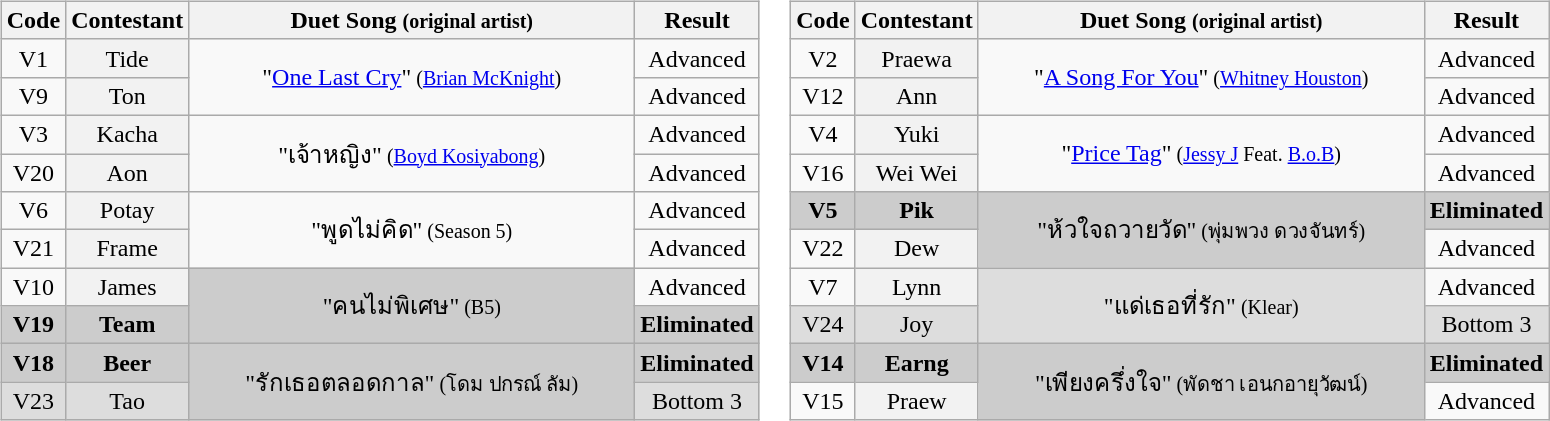<table>
<tr>
<td><br><table class="wikitable" style="text-align:center;">
<tr>
<th scope="col">Code</th>
<th scope="col">Contestant</th>
<th style="width:290px;" scope="col">Duet Song <small>(original artist)</small></th>
<th scope="col">Result</th>
</tr>
<tr>
<td>V1</td>
<th scope="row" style="font-weight:normal;">Tide</th>
<td align="center" rowspan="2">"<a href='#'>One Last Cry</a>"<small> (<a href='#'>Brian McKnight</a>)</small></td>
<td>Advanced</td>
</tr>
<tr>
<td>V9</td>
<th scope="row" style="font-weight:normal;">Ton</th>
<td>Advanced</td>
</tr>
<tr>
<td>V3</td>
<th scope="row" style="font-weight:normal;">Kacha</th>
<td align="center" rowspan="2">"เจ้าหญิง"<small> (<a href='#'>Boyd Kosiyabong</a>)</small></td>
<td>Advanced</td>
</tr>
<tr>
<td>V20</td>
<th scope="row" style="font-weight:normal;">Aon</th>
<td>Advanced</td>
</tr>
<tr>
<td>V6</td>
<th scope="row" style="font-weight:normal;">Potay</th>
<td align="center" rowspan="2">"พูดไม่คิด"<small> (Season 5)</small></td>
<td>Advanced</td>
</tr>
<tr>
<td>V21</td>
<th scope="row" style="font-weight:normal;">Frame</th>
<td>Advanced</td>
</tr>
<tr>
<td>V10</td>
<th scope="row" style="font-weight:normal;">James</th>
<td align="center" style="background-color:#CCCCCC" rowspan="2">"คนไม่พิเศษ"<small> (B5)</small></td>
<td>Advanced</td>
</tr>
<tr style="background:#ccc;">
<td><strong>V19</strong></td>
<th scope="row" style="background-color:#CCCCCC; font-weight:normal;"><strong>Team</strong></th>
<td><strong>Eliminated</strong></td>
</tr>
<tr style="background:#ccc;">
<td><strong>V18</strong></td>
<th scope="row" style="background-color:#CCCCCC; font-weight:normal;"><strong>Beer</strong></th>
<td align="center" rowspan="2">"รักเธอตลอดกาล"<small> (โดม ปกรณ์ ลัม)</small></td>
<td><strong>Eliminated</strong></td>
</tr>
<tr style="background:#ddd;">
<td>V23</td>
<th scope="row" style="background-color:#DDDDDD; font-weight:normal;">Tao</th>
<td>Bottom 3</td>
</tr>
</table>
</td>
<td><br><table class="wikitable" style="text-align:center;">
<tr>
<th scope="col">Code</th>
<th scope="col">Contestant</th>
<th style="width:290px;" scope="col">Duet Song <small>(original artist)</small></th>
<th scope="col">Result</th>
</tr>
<tr>
<td>V2</td>
<th scope="row" style="font-weight:normal;">Praewa</th>
<td align="center" rowspan="2">"<a href='#'>A Song For You</a>"<small> (<a href='#'>Whitney Houston</a>)</small></td>
<td>Advanced</td>
</tr>
<tr>
<td>V12</td>
<th scope="row" style="font-weight:normal;">Ann</th>
<td>Advanced</td>
</tr>
<tr>
<td>V4</td>
<th scope="row" style="font-weight:normal;">Yuki</th>
<td align="center" rowspan="2">"<a href='#'>Price Tag</a>"<small> (<a href='#'>Jessy J</a> Feat. <a href='#'>B.o.B</a>)</small></td>
<td>Advanced</td>
</tr>
<tr>
<td>V16</td>
<th scope="row" style="font-weight:normal;">Wei Wei</th>
<td>Advanced</td>
</tr>
<tr style="background:#ccc;">
<td><strong>V5</strong></td>
<th scope="row" style="background-color:#CCCCCC; font-weight:normal;"><strong>Pik</strong></th>
<td align="center" rowspan="2">"ห้วใจถวายวัด"<small> (พุ่มพวง ดวงจันทร์)</small></td>
<td><strong>Eliminated</strong></td>
</tr>
<tr>
<td>V22</td>
<th scope="row" style="font-weight:normal;">Dew</th>
<td>Advanced</td>
</tr>
<tr>
<td>V7</td>
<th scope="row" style="font-weight:normal;">Lynn</th>
<td align="center" style="background-color:#DDDDDD" rowspan="2">"แด่เธอที่รัก"<small> (Klear)</small></td>
<td>Advanced</td>
</tr>
<tr style="background:#ddd;">
<td>V24</td>
<th scope="row" style="background-color:#DDDDDD; font-weight:normal;">Joy</th>
<td>Bottom 3</td>
</tr>
<tr style="background:#ccc;">
<td><strong>V14</strong></td>
<th scope="row" style="background-color:#CCCCCC; font-weight:normal;"><strong>Earng</strong></th>
<td align="center" rowspan="2">"เพียงครึ่งใจ"<small> (พัดชา เอนกอายุวัฒน์)</small></td>
<td><strong>Eliminated</strong></td>
</tr>
<tr>
<td>V15</td>
<th scope="row" style="font-weight:normal;">Praew</th>
<td>Advanced</td>
</tr>
</table>
</td>
</tr>
</table>
